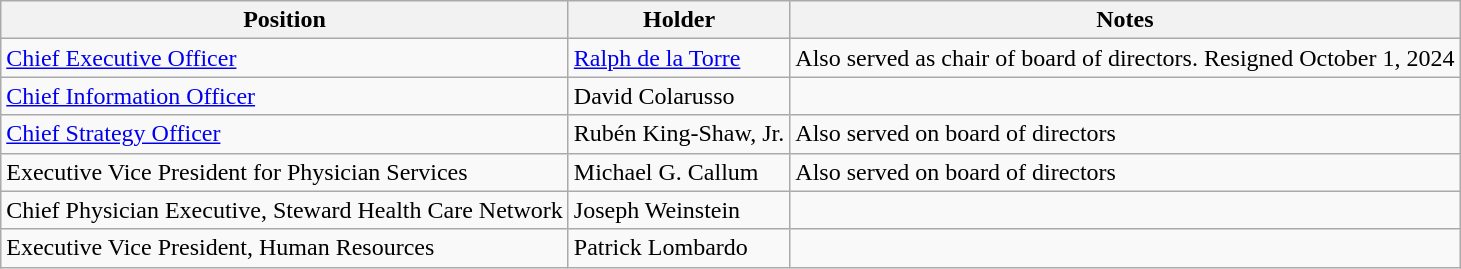<table class="wikitable">
<tr>
<th>Position</th>
<th>Holder</th>
<th>Notes</th>
</tr>
<tr>
<td><a href='#'>Chief Executive Officer</a></td>
<td><a href='#'>Ralph de la Torre</a></td>
<td>Also served as chair of board of directors. Resigned October 1, 2024</td>
</tr>
<tr>
<td><a href='#'>Chief Information Officer</a></td>
<td>David Colarusso</td>
<td></td>
</tr>
<tr>
<td><a href='#'>Chief Strategy Officer</a></td>
<td>Rubén King-Shaw, Jr.</td>
<td>Also served on board of directors</td>
</tr>
<tr>
<td>Executive Vice President for Physician Services</td>
<td>Michael G. Callum</td>
<td>Also served on board of directors</td>
</tr>
<tr>
<td>Chief Physician Executive, Steward Health Care Network</td>
<td>Joseph Weinstein</td>
<td></td>
</tr>
<tr>
<td>Executive Vice President, Human Resources</td>
<td>Patrick Lombardo</td>
<td></td>
</tr>
</table>
